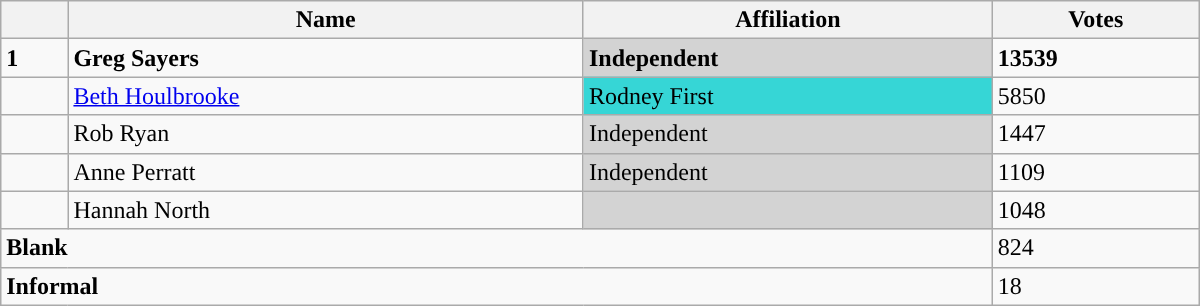<table class="wikitable sortable" style=width:50em>
<tr>
<th></th>
<th>Name</th>
<th>Affiliation</th>
<th>Votes</th>
</tr>
<tr>
<td><strong>1</strong></td>
<td><strong>Greg Sayers</strong></td>
<td bgcolor="lightgrey"><strong>Independent</strong></td>
<td><strong>13539</strong></td>
</tr>
<tr>
<td></td>
<td><a href='#'>Beth Houlbrooke</a></td>
<td bgcolor=36D6D6>Rodney First</td>
<td>5850</td>
</tr>
<tr>
<td></td>
<td>Rob Ryan</td>
<td bgcolor="lightgrey">Independent</td>
<td>1447</td>
</tr>
<tr>
<td></td>
<td>Anne Perratt</td>
<td bgcolor="lightgrey">Independent</td>
<td>1109</td>
</tr>
<tr>
<td></td>
<td>Hannah North</td>
<td bgcolor="lightgrey"></td>
<td>1048</td>
</tr>
<tr>
<td colspan="3"><strong>Blank</strong></td>
<td>824</td>
</tr>
<tr>
<td colspan="3"><strong>Informal</strong></td>
<td>18</td>
</tr>
</table>
